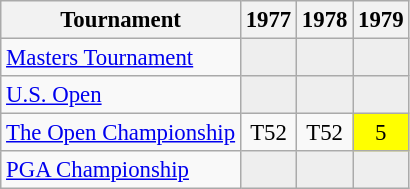<table class="wikitable" style="font-size:95%;text-align:center;">
<tr>
<th>Tournament</th>
<th>1977</th>
<th>1978</th>
<th>1979</th>
</tr>
<tr>
<td align=left><a href='#'>Masters Tournament</a></td>
<td style="background:#eeeeee;"></td>
<td style="background:#eeeeee;"></td>
<td style="background:#eeeeee;"></td>
</tr>
<tr>
<td align=left><a href='#'>U.S. Open</a></td>
<td style="background:#eeeeee;"></td>
<td style="background:#eeeeee;"></td>
<td style="background:#eeeeee;"></td>
</tr>
<tr>
<td align=left><a href='#'>The Open Championship</a></td>
<td>T52</td>
<td>T52</td>
<td style="background:yellow;">5</td>
</tr>
<tr>
<td align=left><a href='#'>PGA Championship</a></td>
<td style="background:#eeeeee;"></td>
<td style="background:#eeeeee;"></td>
<td style="background:#eeeeee;"></td>
</tr>
</table>
